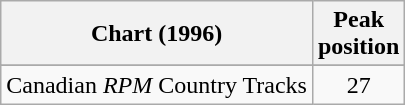<table class="wikitable sortable">
<tr>
<th>Chart (1996)</th>
<th>Peak<br>position</th>
</tr>
<tr>
</tr>
<tr>
<td>Canadian <em>RPM</em> Country Tracks</td>
<td align="center">27</td>
</tr>
</table>
